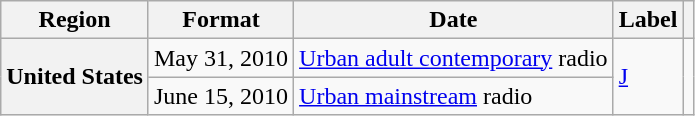<table class="wikitable plainrowheaders">
<tr>
<th scope="col">Region</th>
<th scope="col">Format</th>
<th scope="col">Date</th>
<th scope="col">Label</th>
<th scope="col"></th>
</tr>
<tr>
<th scope="row" rowspan="2">United States</th>
<td>May 31, 2010</td>
<td><a href='#'>Urban adult contemporary</a> radio</td>
<td rowspan="2"><a href='#'>J</a></td>
<td style="text-align:center;" rowspan="2"></td>
</tr>
<tr>
<td>June 15, 2010</td>
<td><a href='#'>Urban mainstream</a> radio</td>
</tr>
</table>
